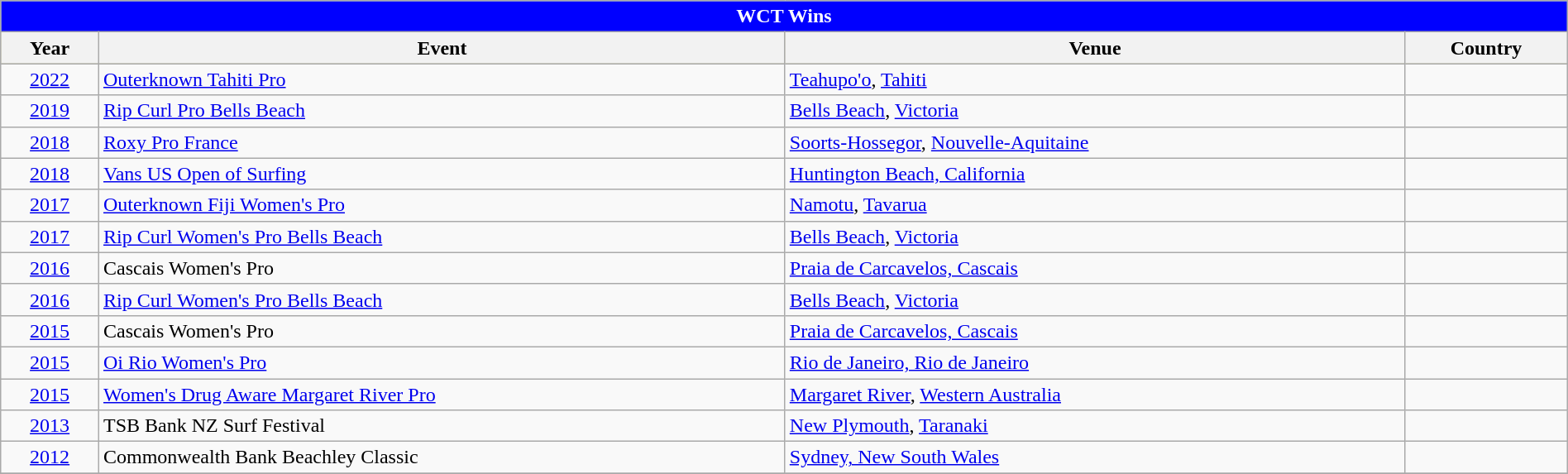<table class="wikitable" style="width:100%;">
<tr bgcolor=skyblue>
<td colspan=4; style="background: blue; color: white" align="center"><strong>WCT Wins</strong></td>
</tr>
<tr bgcolor=#bdb76b>
<th>Year</th>
<th>Event</th>
<th>Venue</th>
<th>Country</th>
</tr>
<tr>
<td style=text-align:center><a href='#'>2022</a></td>
<td><a href='#'>Outerknown Tahiti Pro</a></td>
<td><a href='#'>Teahupo'o</a>, <a href='#'>Tahiti</a></td>
<td></td>
</tr>
<tr>
<td style=text-align:center><a href='#'>2019</a></td>
<td><a href='#'>Rip Curl Pro Bells Beach</a></td>
<td><a href='#'>Bells Beach</a>, <a href='#'>Victoria</a></td>
<td></td>
</tr>
<tr>
<td style=text-align:center><a href='#'>2018</a></td>
<td><a href='#'>Roxy Pro France</a></td>
<td><a href='#'>Soorts-Hossegor</a>, <a href='#'>Nouvelle-Aquitaine</a></td>
<td></td>
</tr>
<tr>
<td style=text-align:center><a href='#'>2018</a></td>
<td><a href='#'>Vans US Open of Surfing</a></td>
<td><a href='#'>Huntington Beach, California</a></td>
<td></td>
</tr>
<tr>
<td style=text-align:center><a href='#'>2017</a></td>
<td><a href='#'>Outerknown Fiji Women's Pro</a></td>
<td><a href='#'>Namotu</a>, <a href='#'>Tavarua</a></td>
<td></td>
</tr>
<tr>
<td style=text-align:center><a href='#'>2017</a></td>
<td><a href='#'>Rip Curl Women's Pro Bells Beach</a></td>
<td><a href='#'>Bells Beach</a>, <a href='#'>Victoria</a></td>
<td></td>
</tr>
<tr>
<td style=text-align:center><a href='#'>2016</a></td>
<td>Cascais Women's Pro</td>
<td><a href='#'>Praia de Carcavelos, Cascais</a></td>
<td></td>
</tr>
<tr>
<td style=text-align:center><a href='#'>2016</a></td>
<td><a href='#'>Rip Curl Women's Pro Bells Beach</a></td>
<td><a href='#'>Bells Beach</a>, <a href='#'>Victoria</a></td>
<td></td>
</tr>
<tr>
<td style=text-align:center><a href='#'>2015</a></td>
<td>Cascais Women's Pro</td>
<td><a href='#'>Praia de Carcavelos, Cascais</a></td>
<td></td>
</tr>
<tr>
<td style=text-align:center><a href='#'>2015</a></td>
<td><a href='#'>Oi Rio Women's Pro</a></td>
<td><a href='#'>Rio de Janeiro, Rio de Janeiro</a></td>
<td></td>
</tr>
<tr>
<td style=text-align:center><a href='#'>2015</a></td>
<td><a href='#'>Women's Drug Aware Margaret River Pro</a></td>
<td><a href='#'>Margaret River</a>, <a href='#'>Western Australia</a></td>
<td></td>
</tr>
<tr>
<td style=text-align:center><a href='#'>2013</a></td>
<td>TSB Bank NZ Surf Festival</td>
<td><a href='#'>New Plymouth</a>, <a href='#'>Taranaki</a></td>
<td></td>
</tr>
<tr>
<td style=text-align:center><a href='#'>2012</a></td>
<td>Commonwealth Bank Beachley Classic</td>
<td><a href='#'>Sydney, New South Wales</a></td>
<td></td>
</tr>
<tr>
</tr>
</table>
